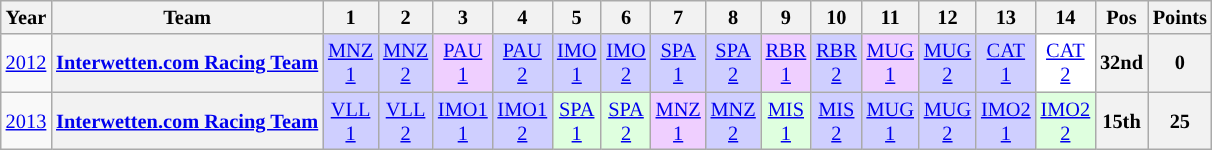<table class="wikitable" style="text-align:center; font-size:85%">
<tr>
<th>Year</th>
<th>Team</th>
<th>1</th>
<th>2</th>
<th>3</th>
<th>4</th>
<th>5</th>
<th>6</th>
<th>7</th>
<th>8</th>
<th>9</th>
<th>10</th>
<th>11</th>
<th>12</th>
<th>13</th>
<th>14</th>
<th>Pos</th>
<th>Points</th>
</tr>
<tr>
<td><a href='#'>2012</a></td>
<th nowrap><a href='#'>Interwetten.com Racing Team</a></th>
<td style="background:#CFCFFF;"><a href='#'>MNZ<br>1</a><br></td>
<td style="background:#CFCFFF;"><a href='#'>MNZ<br>2</a><br></td>
<td style="background:#EFCFFF;"><a href='#'>PAU<br>1</a><br></td>
<td style="background:#CFCFFF;"><a href='#'>PAU<br>2</a><br></td>
<td style="background:#CFCFFF;"><a href='#'>IMO<br>1</a><br></td>
<td style="background:#CFCFFF;"><a href='#'>IMO<br>2</a><br></td>
<td style="background:#CFCFFF;"><a href='#'>SPA<br>1</a><br></td>
<td style="background:#CFCFFF;"><a href='#'>SPA<br>2</a><br></td>
<td style="background:#EFCFFF;"><a href='#'>RBR<br>1</a><br></td>
<td style="background:#CFCFFF;"><a href='#'>RBR<br>2</a><br></td>
<td style="background:#EFCFFF;"><a href='#'>MUG<br>1</a><br></td>
<td style="background:#CFCFFF;"><a href='#'>MUG<br>2</a><br></td>
<td style="background:#CFCFFF;"><a href='#'>CAT<br>1</a><br></td>
<td style="background:#FFFFFF;"><a href='#'>CAT<br>2</a><br></td>
<th>32nd</th>
<th>0</th>
</tr>
<tr>
<td><a href='#'>2013</a></td>
<th nowrap><a href='#'>Interwetten.com Racing Team</a></th>
<td style="background:#CFCFFF;"><a href='#'>VLL<br>1</a><br></td>
<td style="background:#CFCFFF;"><a href='#'>VLL<br>2</a><br></td>
<td style="background:#CFCFFF;"><a href='#'>IMO1<br>1</a><br></td>
<td style="background:#CFCFFF;"><a href='#'>IMO1<br>2</a><br></td>
<td style="background:#DFFFDF;"><a href='#'>SPA<br>1</a><br></td>
<td style="background:#DFFFDF;"><a href='#'>SPA<br>2</a><br></td>
<td style="background:#EFCFFF;"><a href='#'>MNZ<br>1</a><br></td>
<td style="background:#CFCFFF;"><a href='#'>MNZ<br>2</a><br></td>
<td style="background:#DFFFDF;"><a href='#'>MIS<br>1</a><br></td>
<td style="background:#CFCFFF;"><a href='#'>MIS<br>2</a><br></td>
<td style="background:#CFCFFF;"><a href='#'>MUG<br>1</a><br></td>
<td style="background:#CFCFFF;"><a href='#'>MUG<br>2</a><br></td>
<td style="background:#CFCFFF;"><a href='#'>IMO2<br>1</a><br></td>
<td style="background:#DFFFDF;"><a href='#'>IMO2<br>2</a><br></td>
<th>15th</th>
<th>25</th>
</tr>
</table>
